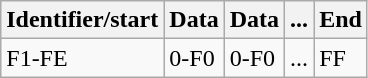<table class="wikitable">
<tr>
<th>Identifier/start</th>
<th>Data</th>
<th>Data</th>
<th>...</th>
<th>End</th>
</tr>
<tr>
<td>F1-FE</td>
<td>0-F0</td>
<td>0-F0</td>
<td>...</td>
<td>FF</td>
</tr>
</table>
